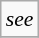<table class="wikitable floatright" style="font-size: 0.9em;">
<tr>
<td><em>see </em></td>
</tr>
<tr>
</tr>
</table>
